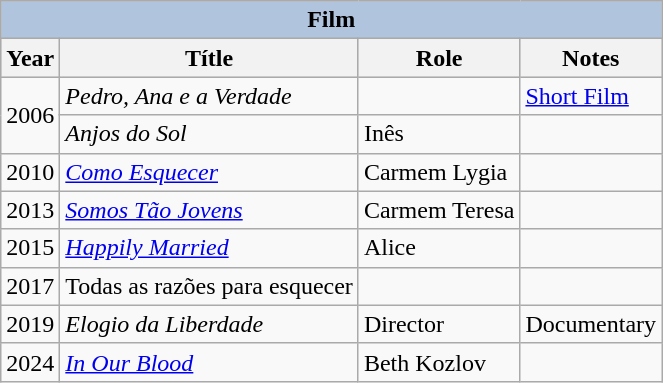<table class="wikitable">
<tr style="background:#ccc; text-align:center;">
<th colspan="4" style="background: LightSteelBlue;">Film</th>
</tr>
<tr style="background:#ccc; text-align:center;">
<th>Year</th>
<th>Títle</th>
<th>Role</th>
<th>Notes</th>
</tr>
<tr>
<td rowspan="2">2006</td>
<td><em>Pedro, Ana e a Verdade</em></td>
<td></td>
<td><a href='#'>Short Film</a></td>
</tr>
<tr>
<td><em>Anjos do Sol</em></td>
<td>Inês</td>
<td></td>
</tr>
<tr>
<td>2010</td>
<td><em><a href='#'>Como Esquecer</a></em></td>
<td>Carmem Lygia</td>
<td></td>
</tr>
<tr>
<td>2013</td>
<td><em><a href='#'>Somos Tão Jovens</a></em></td>
<td>Carmem Teresa</td>
<td></td>
</tr>
<tr>
<td>2015</td>
<td><em><a href='#'>Happily Married</a></em></td>
<td>Alice</td>
<td></td>
</tr>
<tr>
<td>2017</td>
<td>Todas as razões para esquecer</td>
<td></td>
<td></td>
</tr>
<tr>
<td>2019</td>
<td><em>Elogio da Liberdade</em></td>
<td>Director</td>
<td>Documentary</td>
</tr>
<tr>
<td>2024</td>
<td><em><a href='#'>In Our Blood</a></em></td>
<td>Beth Kozlov</td>
<td></td>
</tr>
</table>
